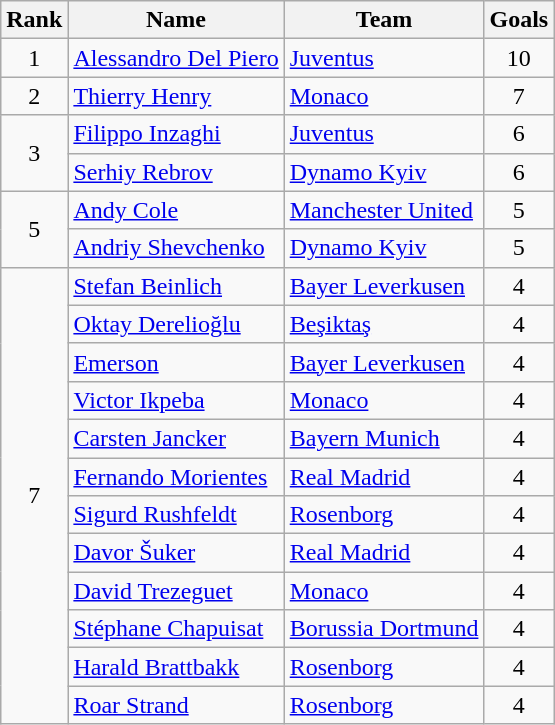<table class="wikitable" style="text-align:center">
<tr>
<th>Rank</th>
<th>Name</th>
<th>Team</th>
<th>Goals</th>
</tr>
<tr>
<td>1</td>
<td align="left"> <a href='#'>Alessandro Del Piero</a></td>
<td align="left"> <a href='#'>Juventus</a></td>
<td>10</td>
</tr>
<tr>
<td>2</td>
<td align="left"> <a href='#'>Thierry Henry</a></td>
<td align="left"> <a href='#'>Monaco</a></td>
<td>7</td>
</tr>
<tr>
<td rowspan="2">3</td>
<td align="left"> <a href='#'>Filippo Inzaghi</a></td>
<td align="left"> <a href='#'>Juventus</a></td>
<td>6</td>
</tr>
<tr>
<td align="left"> <a href='#'>Serhiy Rebrov</a></td>
<td align="left"> <a href='#'>Dynamo Kyiv</a></td>
<td>6</td>
</tr>
<tr>
<td rowspan="2">5</td>
<td align="left"> <a href='#'>Andy Cole</a></td>
<td align="left"> <a href='#'>Manchester United</a></td>
<td>5</td>
</tr>
<tr>
<td align="left"> <a href='#'>Andriy Shevchenko</a></td>
<td align="left"> <a href='#'>Dynamo Kyiv</a></td>
<td>5</td>
</tr>
<tr>
<td rowspan="12">7</td>
<td align="left"> <a href='#'>Stefan Beinlich</a></td>
<td align="left"> <a href='#'>Bayer Leverkusen</a></td>
<td>4</td>
</tr>
<tr>
<td align="left"> <a href='#'>Oktay Derelioğlu</a></td>
<td align="left"> <a href='#'>Beşiktaş</a></td>
<td>4</td>
</tr>
<tr>
<td align="left"> <a href='#'>Emerson</a></td>
<td align="left"> <a href='#'>Bayer Leverkusen</a></td>
<td>4</td>
</tr>
<tr>
<td align="left"> <a href='#'>Victor Ikpeba</a></td>
<td align="left"> <a href='#'>Monaco</a></td>
<td>4</td>
</tr>
<tr>
<td align="left"> <a href='#'>Carsten Jancker</a></td>
<td align="left"> <a href='#'>Bayern Munich</a></td>
<td>4</td>
</tr>
<tr>
<td align="left"> <a href='#'>Fernando Morientes</a></td>
<td align="left"> <a href='#'>Real Madrid</a></td>
<td>4</td>
</tr>
<tr>
<td align="left"> <a href='#'>Sigurd Rushfeldt</a></td>
<td align="left"> <a href='#'>Rosenborg</a></td>
<td>4</td>
</tr>
<tr>
<td align="left"> <a href='#'>Davor Šuker</a></td>
<td align="left"> <a href='#'>Real Madrid</a></td>
<td>4</td>
</tr>
<tr>
<td align="left"> <a href='#'>David Trezeguet</a></td>
<td align="left"> <a href='#'>Monaco</a></td>
<td>4</td>
</tr>
<tr>
<td align="left"> <a href='#'>Stéphane Chapuisat</a></td>
<td align="left"> <a href='#'>Borussia Dortmund</a></td>
<td>4</td>
</tr>
<tr>
<td align="left"> <a href='#'>Harald Brattbakk</a></td>
<td align="left"> <a href='#'>Rosenborg</a></td>
<td>4</td>
</tr>
<tr>
<td align="left"> <a href='#'>Roar Strand</a></td>
<td align="left"> <a href='#'>Rosenborg</a></td>
<td>4</td>
</tr>
</table>
